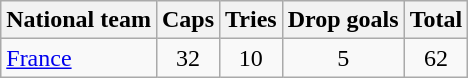<table class="wikitable sortable" style="text-align: center;">
<tr>
<th>National team</th>
<th>Caps</th>
<th>Tries</th>
<th>Drop goals</th>
<th>Total</th>
</tr>
<tr>
<td align=left> <a href='#'>France</a></td>
<td>32</td>
<td>10</td>
<td>5</td>
<td>62</td>
</tr>
</table>
